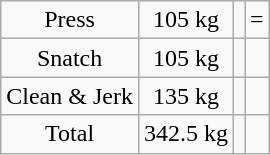<table class = "wikitable" style="text-align:center;">
<tr>
<td>Press</td>
<td>105 kg</td>
<td align=left><br></td>
<td>=</td>
</tr>
<tr>
<td>Snatch</td>
<td>105 kg</td>
<td align=left><br></td>
<td></td>
</tr>
<tr>
<td>Clean & Jerk</td>
<td>135 kg</td>
<td align=left></td>
<td></td>
</tr>
<tr>
<td>Total</td>
<td>342.5 kg</td>
<td align=left></td>
<td></td>
</tr>
</table>
